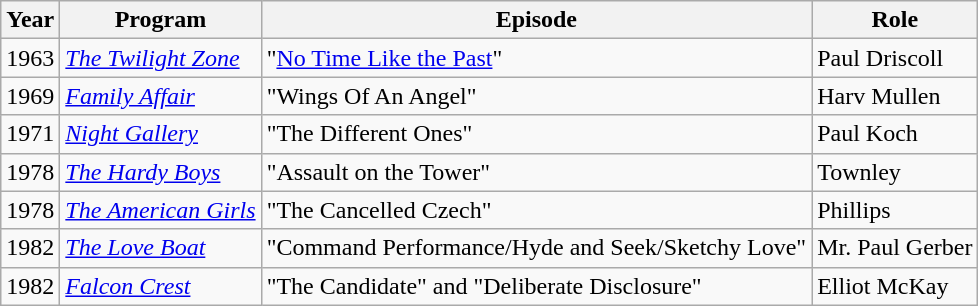<table class="wikitable">
<tr>
<th>Year</th>
<th>Program</th>
<th>Episode</th>
<th>Role</th>
</tr>
<tr>
<td>1963</td>
<td><em><a href='#'>The Twilight Zone</a></em></td>
<td>"<a href='#'>No Time Like the Past</a>"</td>
<td>Paul Driscoll</td>
</tr>
<tr>
<td>1969</td>
<td><em><a href='#'>Family Affair</a></em></td>
<td>"Wings Of An Angel"</td>
<td>Harv Mullen</td>
</tr>
<tr>
<td>1971</td>
<td><em><a href='#'>Night Gallery</a></em></td>
<td>"The Different Ones"</td>
<td>Paul Koch</td>
</tr>
<tr>
<td>1978</td>
<td><em><a href='#'>The Hardy Boys</a></em></td>
<td>"Assault on the Tower"</td>
<td>Townley</td>
</tr>
<tr>
<td>1978</td>
<td><em><a href='#'>The American Girls</a></em></td>
<td>"The Cancelled Czech"</td>
<td>Phillips</td>
</tr>
<tr>
<td>1982</td>
<td><em><a href='#'>The Love Boat</a></em></td>
<td>"Command Performance/Hyde and Seek/Sketchy Love"</td>
<td>Mr. Paul Gerber</td>
</tr>
<tr>
<td>1982</td>
<td><em><a href='#'>Falcon Crest</a></em></td>
<td>"The Candidate" and "Deliberate Disclosure"</td>
<td>Elliot McKay</td>
</tr>
</table>
